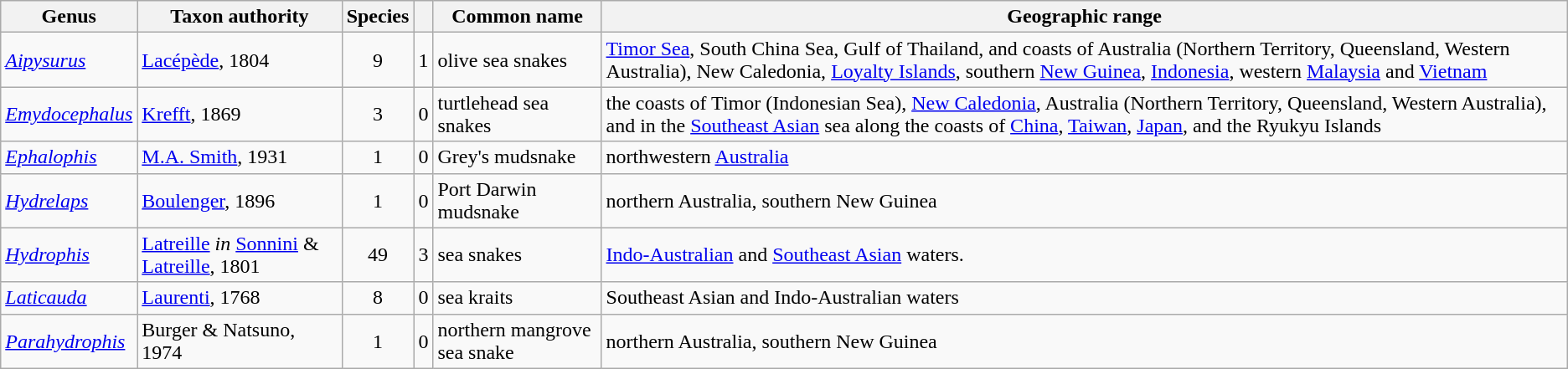<table class="wikitable">
<tr>
<th>Genus</th>
<th>Taxon authority</th>
<th>Species</th>
<th></th>
<th>Common name</th>
<th>Geographic range</th>
</tr>
<tr>
<td><em><a href='#'>Aipysurus</a></em></td>
<td><a href='#'>Lacépède</a>, 1804</td>
<td align="center">9</td>
<td align="center">1</td>
<td>olive sea snakes</td>
<td><a href='#'>Timor Sea</a>, South China Sea, Gulf of Thailand, and coasts of Australia (Northern Territory, Queensland, Western Australia), New Caledonia, <a href='#'>Loyalty Islands</a>, southern <a href='#'>New Guinea</a>, <a href='#'>Indonesia</a>, western <a href='#'>Malaysia</a> and <a href='#'>Vietnam</a></td>
</tr>
<tr>
<td><em><a href='#'>Emydocephalus</a></em></td>
<td><a href='#'>Krefft</a>, 1869</td>
<td align="center">3</td>
<td align="center">0</td>
<td>turtlehead sea snakes</td>
<td>the coasts of Timor (Indonesian Sea), <a href='#'>New Caledonia</a>, Australia (Northern Territory, Queensland, Western Australia), and in the <a href='#'>Southeast Asian</a> sea along the coasts of <a href='#'>China</a>, <a href='#'>Taiwan</a>, <a href='#'>Japan</a>, and the Ryukyu Islands</td>
</tr>
<tr>
<td><em><a href='#'>Ephalophis</a></em></td>
<td><a href='#'>M.A. Smith</a>, 1931</td>
<td align="center">1</td>
<td align="center">0</td>
<td>Grey's mudsnake</td>
<td>northwestern <a href='#'>Australia</a></td>
</tr>
<tr>
<td><em><a href='#'>Hydrelaps</a></em></td>
<td><a href='#'>Boulenger</a>, 1896</td>
<td align="center">1</td>
<td align="center">0</td>
<td>Port Darwin mudsnake</td>
<td>northern Australia, southern New Guinea</td>
</tr>
<tr>
<td><em><a href='#'>Hydrophis</a></em></td>
<td><a href='#'>Latreille</a> <em>in</em> <a href='#'>Sonnini</a> & <a href='#'>Latreille</a>, 1801</td>
<td align="center">49</td>
<td align="center">3</td>
<td>sea snakes</td>
<td><a href='#'>Indo-Australian</a> and <a href='#'>Southeast Asian</a> waters.</td>
</tr>
<tr>
<td><em><a href='#'>Laticauda</a></em></td>
<td><a href='#'>Laurenti</a>, 1768</td>
<td align="center">8</td>
<td align="center">0</td>
<td>sea kraits</td>
<td>Southeast Asian and Indo-Australian waters</td>
</tr>
<tr>
<td><em><a href='#'>Parahydrophis</a></em></td>
<td>Burger & Natsuno, 1974</td>
<td align="center">1</td>
<td align="center">0</td>
<td>northern mangrove sea snake</td>
<td>northern Australia, southern New Guinea</td>
</tr>
</table>
